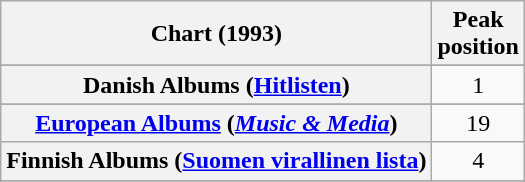<table class="wikitable sortable plainrowheaders" style="text-align:center">
<tr>
<th scope="col">Chart (1993)</th>
<th scope="col">Peak<br>position</th>
</tr>
<tr>
</tr>
<tr>
</tr>
<tr>
<th scope="row">Danish Albums (<a href='#'>Hitlisten</a>)</th>
<td>1</td>
</tr>
<tr>
</tr>
<tr>
<th scope="row"><a href='#'>European Albums</a> (<em><a href='#'>Music & Media</a></em>)</th>
<td>19</td>
</tr>
<tr>
<th scope="row">Finnish Albums (<a href='#'>Suomen virallinen lista</a>)</th>
<td>4</td>
</tr>
<tr>
</tr>
<tr>
</tr>
<tr>
</tr>
<tr>
</tr>
<tr>
</tr>
</table>
